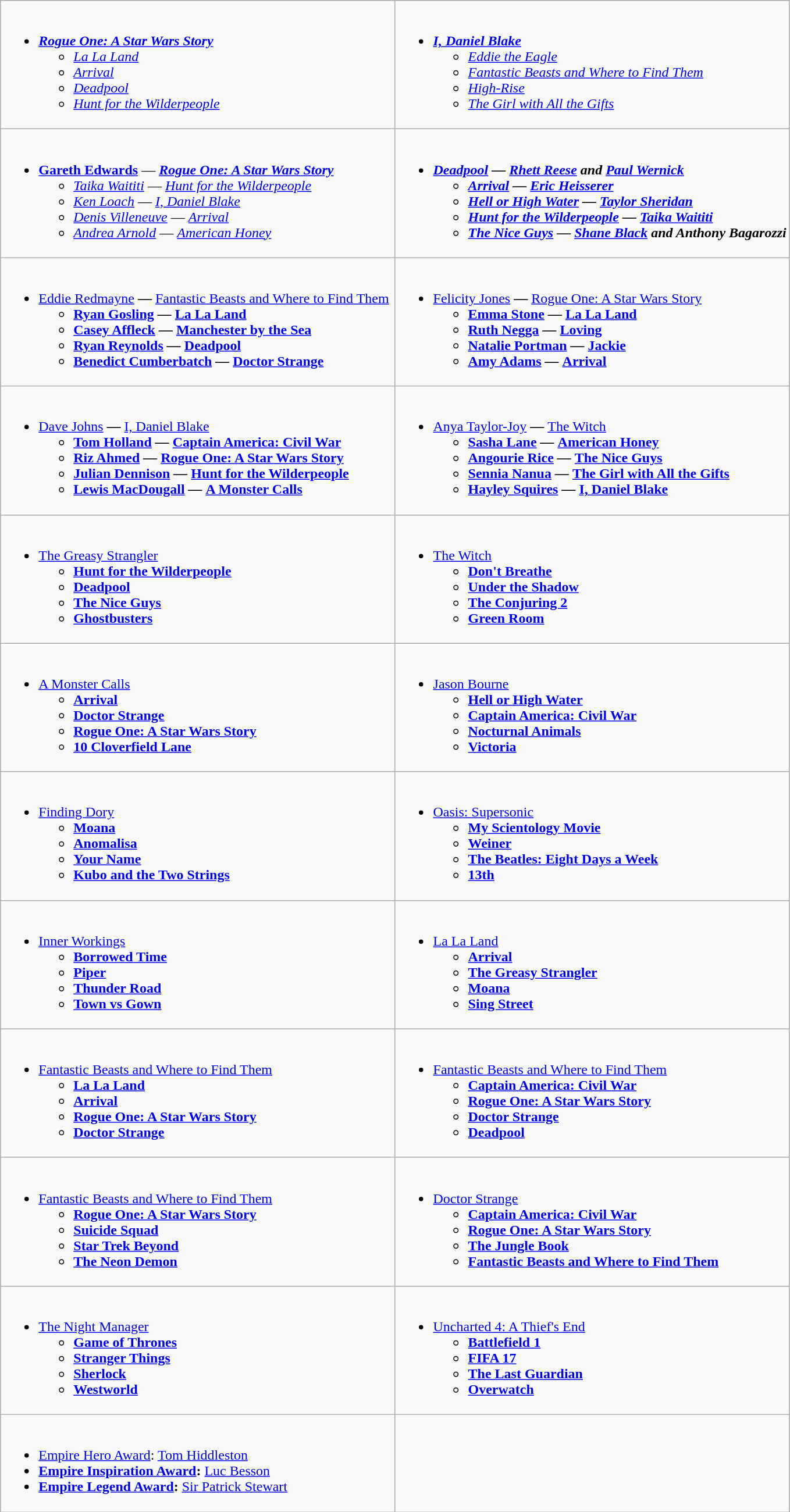<table class=wikitable>
<tr>
<td style="vertical-align:top;" width="50%"><br><ul><li><strong><em><a href='#'>Rogue One: A Star Wars Story</a></em></strong><ul><li><em><a href='#'>La La Land</a></em></li><li><em><a href='#'>Arrival</a></em></li><li><em><a href='#'>Deadpool</a></em></li><li><em><a href='#'>Hunt for the Wilderpeople</a></em></li></ul></li></ul></td>
<td style="vertical-align:top;" width="50%"><br><ul><li><strong><em><a href='#'>I, Daniel Blake</a></em></strong><ul><li><em><a href='#'>Eddie the Eagle</a></em></li><li><em><a href='#'>Fantastic Beasts and Where to Find Them</a></em></li><li><em><a href='#'>High-Rise</a></em></li><li><em><a href='#'>The Girl with All the Gifts</a></em></li></ul></li></ul></td>
</tr>
<tr>
<td style="vertical-align:top;" width="50%"><br><ul><li><strong><a href='#'>Gareth Edwards</a></strong> — <strong><em><a href='#'>Rogue One: A Star Wars Story</a></em></strong><ul><li><em><a href='#'>Taika Waititi</a></em> — <em><a href='#'>Hunt for the Wilderpeople</a></em></li><li><em><a href='#'>Ken Loach</a></em> — <em><a href='#'>I, Daniel Blake</a></em></li><li><em><a href='#'>Denis Villeneuve</a></em> — <em><a href='#'>Arrival</a></em></li><li><em><a href='#'>Andrea Arnold</a></em>   — <em><a href='#'>American Honey</a></em></li></ul></li></ul></td>
<td style="vertical-align:top;" width="50%"><br><ul><li><strong><em><a href='#'>Deadpool</a><em> — <a href='#'>Rhett Reese</a> and <a href='#'>Paul Wernick</a><strong><ul><li></em><a href='#'>Arrival</a><em> — <a href='#'>Eric Heisserer</a></li><li></em><a href='#'>Hell or High Water</a><em> — <a href='#'>Taylor Sheridan</a></li><li></em><a href='#'>Hunt for the Wilderpeople</a><em> — <a href='#'>Taika Waititi</a></li><li></em><a href='#'>The Nice Guys</a><em> — <a href='#'>Shane Black</a> and Anthony Bagarozzi</li></ul></li></ul></td>
</tr>
<tr>
<td style="vertical-align:top;" width="50%"><br><ul><li></strong><a href='#'>Eddie Redmayne</a><strong> — </em></strong><a href='#'>Fantastic Beasts and Where to Find Them</a><strong><em><ul><li></em><a href='#'>Ryan Gosling</a><em> — </em><a href='#'>La La Land</a><em></li><li></em><a href='#'>Casey Affleck</a><em> — </em><a href='#'>Manchester by the Sea</a><em></li><li></em><a href='#'>Ryan Reynolds</a><em> — </em><a href='#'>Deadpool</a><em></li><li></em><a href='#'>Benedict Cumberbatch</a><em> — </em><a href='#'>Doctor Strange</a><em></li></ul></li></ul></td>
<td style="vertical-align:top;" width="50%"><br><ul><li></strong><a href='#'>Felicity Jones</a><strong> — </em></strong><a href='#'>Rogue One: A Star Wars Story</a><strong><em><ul><li></em><a href='#'>Emma Stone</a><em> — </em><a href='#'>La La Land</a><em></li><li></em><a href='#'>Ruth Negga</a><em> — </em><a href='#'>Loving</a><em></li><li></em><a href='#'>Natalie Portman</a><em> — </em><a href='#'>Jackie</a><em></li><li></em><a href='#'>Amy Adams</a><em> — </em><a href='#'>Arrival</a><em></li></ul></li></ul></td>
</tr>
<tr>
<td style="vertical-align:top;" width="50%"><br><ul><li></strong><a href='#'>Dave Johns</a><strong>  — </em></strong><a href='#'>I, Daniel Blake</a><strong><em><ul><li></em><a href='#'>Tom Holland</a><em>   — </em><a href='#'>Captain America: Civil War</a><em></li><li></em><a href='#'>Riz Ahmed</a><em>  — </em><a href='#'>Rogue One: A Star Wars Story</a><em></li><li></em><a href='#'>Julian Dennison</a><em> — </em><a href='#'>Hunt for the Wilderpeople</a><em></li><li></em><a href='#'>Lewis MacDougall</a><em>   — </em><a href='#'>A Monster Calls</a><em></li></ul></li></ul></td>
<td style="vertical-align:top;" width="50%"><br><ul><li></strong><a href='#'>Anya Taylor-Joy</a><strong> — </em></strong><a href='#'>The Witch</a><strong><em><ul><li></em><a href='#'>Sasha Lane</a><em> — </em><a href='#'>American Honey</a><em></li><li></em><a href='#'>Angourie Rice</a><em> — </em><a href='#'>The Nice Guys</a><em></li><li></em><a href='#'>Sennia Nanua</a><em> — </em><a href='#'>The Girl with All the Gifts</a><em></li><li></em><a href='#'>Hayley Squires</a><em> — </em><a href='#'>I, Daniel Blake</a><em></li></ul></li></ul></td>
</tr>
<tr>
<td style="vertical-align:top;" width="50%"><br><ul><li></em></strong><a href='#'>The Greasy Strangler</a><strong><em><ul><li></em><a href='#'>Hunt for the Wilderpeople</a><em></li><li></em><a href='#'>Deadpool</a><em></li><li></em><a href='#'>The Nice Guys</a><em></li><li></em><a href='#'>Ghostbusters</a><em></li></ul></li></ul></td>
<td style="vertical-align:top;" width="50%"><br><ul><li></em></strong><a href='#'>The Witch</a><strong><em><ul><li></em><a href='#'>Don't Breathe</a><em></li><li></em><a href='#'>Under the Shadow</a><em></li><li></em><a href='#'>The Conjuring 2</a><em></li><li></em><a href='#'>Green Room</a><em></li></ul></li></ul></td>
</tr>
<tr>
<td style="vertical-align:top;" width="50%"><br><ul><li></em></strong><a href='#'>A Monster Calls</a><strong><em><ul><li></em><a href='#'>Arrival</a><em></li><li></em><a href='#'>Doctor Strange</a><em></li><li></em><a href='#'>Rogue One: A Star Wars Story</a><em></li><li></em><a href='#'>10 Cloverfield Lane</a><em></li></ul></li></ul></td>
<td style="vertical-align:top;" width="50%"><br><ul><li></em></strong><a href='#'>Jason Bourne</a><strong><em><ul><li></em><a href='#'>Hell or High Water</a><em></li><li></em><a href='#'>Captain America: Civil War</a><em></li><li></em><a href='#'>Nocturnal Animals</a><em></li><li></em><a href='#'>Victoria</a><em></li></ul></li></ul></td>
</tr>
<tr>
<td style="vertical-align:top;" width="50%"><br><ul><li></em></strong><a href='#'>Finding Dory</a><strong><em><ul><li></em><a href='#'>Moana</a><em></li><li></em><a href='#'>Anomalisa</a><em></li><li></em><a href='#'>Your Name</a><em></li><li></em><a href='#'>Kubo and the Two Strings</a><em></li></ul></li></ul></td>
<td style="vertical-align:top;" width="50%"><br><ul><li></em></strong><a href='#'>Oasis: Supersonic</a><strong><em><ul><li></em><a href='#'>My Scientology Movie</a><em></li><li></em><a href='#'>Weiner</a><em></li><li></em><a href='#'>The Beatles: Eight Days a Week</a><em></li><li></em><a href='#'>13th</a><em></li></ul></li></ul></td>
</tr>
<tr>
<td style="vertical-align:top;" width="50%"><br><ul><li></em></strong><a href='#'>Inner Workings</a><strong><em><ul><li></em><a href='#'>Borrowed Time</a><em></li><li></em><a href='#'>Piper</a><em></li><li></em><a href='#'>Thunder Road</a><em></li><li></em><a href='#'>Town vs Gown</a><em></li></ul></li></ul></td>
<td style="vertical-align:top;" width="50%"><br><ul><li></em></strong><a href='#'>La La Land</a><strong><em><ul><li></em><a href='#'>Arrival</a><em></li><li></em><a href='#'>The Greasy Strangler</a><em></li><li></em><a href='#'>Moana</a><em></li><li></em><a href='#'>Sing Street</a><em></li></ul></li></ul></td>
</tr>
<tr>
<td style="vertical-align:top;" width="50%"><br><ul><li></em></strong><a href='#'>Fantastic Beasts and Where to Find Them</a><strong><em><ul><li></em><a href='#'>La La Land</a><em></li><li></em><a href='#'>Arrival</a><em></li><li></em><a href='#'>Rogue One: A Star Wars Story</a><em></li><li></em><a href='#'>Doctor Strange</a><em></li></ul></li></ul></td>
<td style="vertical-align:top;" width="50%"><br><ul><li></em></strong><a href='#'>Fantastic Beasts and Where to Find Them</a><strong><em><ul><li></em><a href='#'>Captain America: Civil War</a><em></li><li></em><a href='#'>Rogue One: A Star Wars Story</a><em></li><li></em><a href='#'>Doctor Strange</a><em></li><li></em><a href='#'>Deadpool</a><em></li></ul></li></ul></td>
</tr>
<tr>
<td style="vertical-align:top;" width="50%"><br><ul><li></em></strong><a href='#'>Fantastic Beasts and Where to Find Them</a><strong><em><ul><li></em><a href='#'>Rogue One: A Star Wars Story</a><em></li><li></em><a href='#'>Suicide Squad</a><em></li><li></em><a href='#'>Star Trek Beyond</a><em></li><li></em><a href='#'>The Neon Demon</a><em></li></ul></li></ul></td>
<td style="vertical-align:top;" width="50%"><br><ul><li></em></strong><a href='#'>Doctor Strange</a><strong><em><ul><li></em><a href='#'>Captain America: Civil War</a><em></li><li></em><a href='#'>Rogue One: A Star Wars Story</a><em></li><li></em><a href='#'>The Jungle Book</a><em></li><li></em><a href='#'>Fantastic Beasts and Where to Find Them</a><em></li></ul></li></ul></td>
</tr>
<tr>
<td style="vertical-align:top;" width="50%"><br><ul><li></em></strong><a href='#'>The Night Manager</a><strong><em><ul><li></em><a href='#'>Game of Thrones</a><em></li><li></em><a href='#'>Stranger Things</a><em></li><li></em><a href='#'>Sherlock</a><em></li><li></em><a href='#'>Westworld</a><em></li></ul></li></ul></td>
<td style="vertical-align:top;" width="50%"><br><ul><li></em></strong><a href='#'>Uncharted 4: A Thief's End</a><strong><em><ul><li></em><a href='#'>Battlefield 1</a><em></li><li></em><a href='#'>FIFA 17</a><em></li><li></em><a href='#'>The Last Guardian</a><em></li><li></em><a href='#'>Overwatch</a><em></li></ul></li></ul></td>
</tr>
<tr>
<td style="vertical-align:top;" width="50%"><br><ul><li><a href='#'>Empire Hero Award</a>: </strong><a href='#'>Tom Hiddleston</a><strong></li><li><a href='#'>Empire Inspiration Award</a>: </strong><a href='#'>Luc Besson</a><strong></li><li><a href='#'>Empire Legend Award</a>: </strong><a href='#'>Sir Patrick Stewart</a><strong></li></ul></td>
</tr>
</table>
